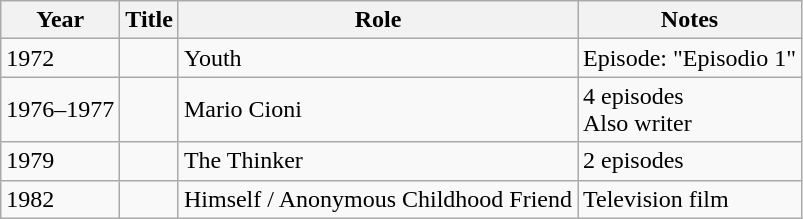<table class="wikitable sortable">
<tr>
<th>Year</th>
<th>Title</th>
<th>Role</th>
<th>Notes</th>
</tr>
<tr>
<td>1972</td>
<td><em></em></td>
<td>Youth</td>
<td>Episode: "Episodio 1"</td>
</tr>
<tr>
<td>1976–1977</td>
<td><em></em></td>
<td>Mario Cioni</td>
<td>4 episodes<br>Also writer</td>
</tr>
<tr>
<td>1979</td>
<td><em></em></td>
<td>The Thinker</td>
<td>2 episodes</td>
</tr>
<tr>
<td>1982</td>
<td><em></em></td>
<td>Himself / Anonymous Childhood Friend</td>
<td>Television film</td>
</tr>
</table>
